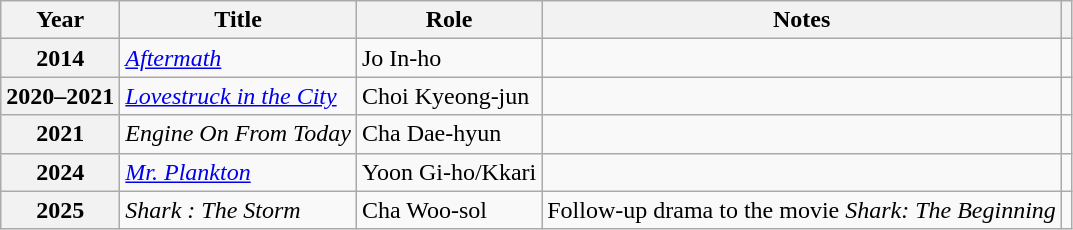<table class="wikitable plainrowheaders sortable">
<tr>
<th scope="col">Year</th>
<th scope="col">Title</th>
<th scope="col">Role</th>
<th scope="col">Notes</th>
<th scope="col" class="unsortable"></th>
</tr>
<tr>
<th scope="row">2014</th>
<td><em><a href='#'>Aftermath</a></em></td>
<td>Jo In-ho</td>
<td></td>
<td style="text-align:center"></td>
</tr>
<tr>
<th scope="row">2020–2021</th>
<td><em><a href='#'>Lovestruck in the City</a></em></td>
<td>Choi Kyeong-jun</td>
<td></td>
<td style="text-align:center"></td>
</tr>
<tr>
<th scope="row">2021</th>
<td><em>Engine On From Today</em></td>
<td>Cha Dae-hyun</td>
<td></td>
<td style="text-align:center"></td>
</tr>
<tr>
<th scope="row">2024</th>
<td><em><a href='#'>Mr. Plankton</a></em></td>
<td>Yoon Gi-ho/Kkari</td>
<td></td>
<td style="text-align:center"></td>
</tr>
<tr>
<th scope="row">2025</th>
<td><em>Shark : The Storm</em></td>
<td>Cha Woo-sol</td>
<td>Follow-up drama to the movie <em>Shark: The Beginning</em></td>
<td style="text-align:center"></td>
</tr>
</table>
